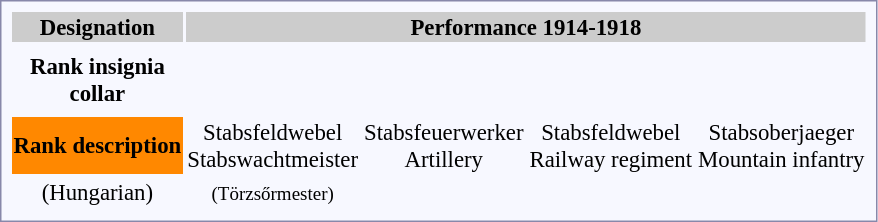<table style="border:1px solid #8888aa; background-color:#f7f8ff; padding:5px; font-size:95%; margin: 0px 12px 12px 0px;">
<tr bgcolor="#CCCCCC">
<th>Designation</th>
<th colspan=4><strong>Performance 1914-1918</strong></th>
</tr>
<tr align="center">
<th></th>
<th rowspan=3></th>
<th rowspan=3></th>
<th rowspan=3></th>
<th rowspan=3></th>
</tr>
<tr align="center">
<th rowspan=1>Rank insignia<br>collar</th>
</tr>
<tr align="center">
<th></th>
</tr>
<tr align="center">
<th style="background:#ff8800; color:black;">Rank description</th>
<td>Stabsfeldwebel<br>Stabswachtmeister</td>
<td>Stabsfeuerwerker<br>Artillery</td>
<td>Stabsfeldwebel<br>Railway regiment</td>
<td>Stabsoberjaeger<br>Mountain infantry</td>
</tr>
<tr align="center">
<td>(Hungarian)</td>
<td><small>(Törzsőrmester)</small></td>
<td></td>
<td></td>
<td></td>
</tr>
<tr align="center">
</tr>
</table>
